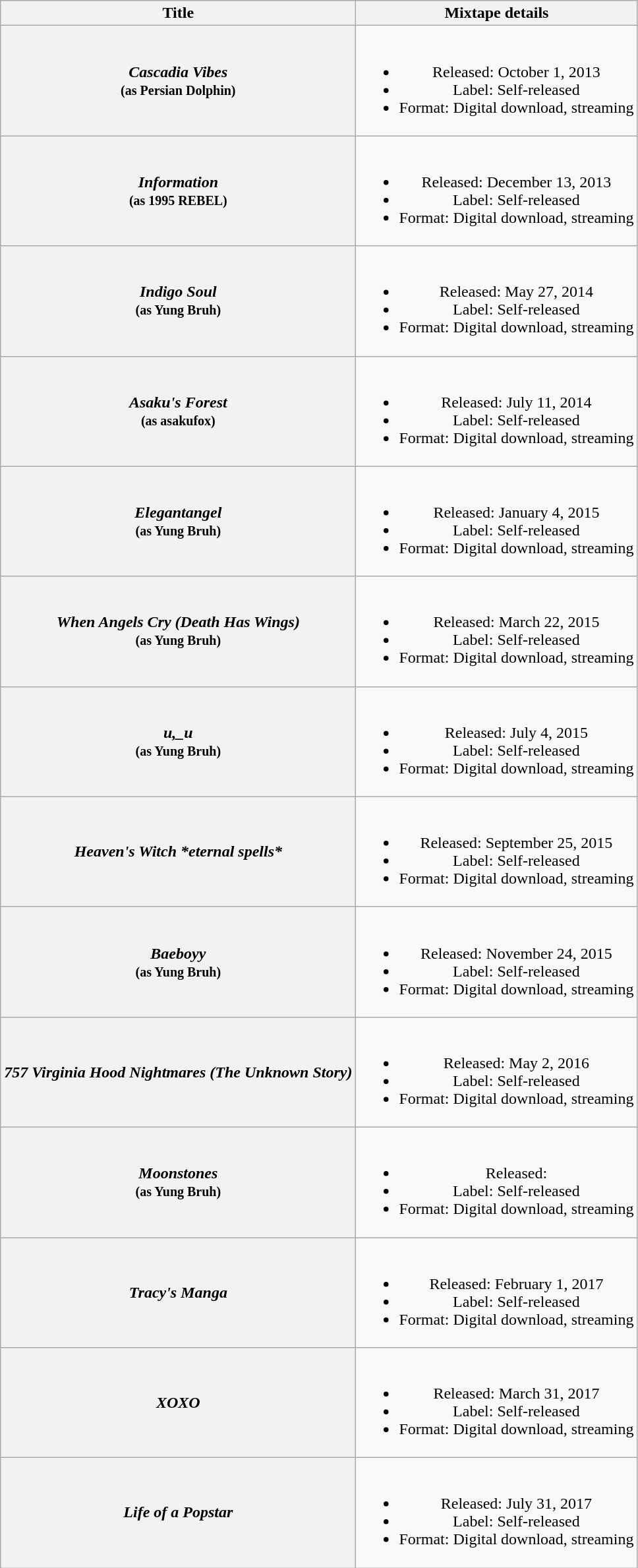<table class="wikitable plainrowheaders" style="text-align:center;">
<tr>
<th scope="col">Title</th>
<th scope="col">Mixtape details</th>
</tr>
<tr>
<th scope="row"><em>Cascadia Vibes</em><br><small>(as Persian Dolphin)</small></th>
<td><br><ul><li>Released: October 1, 2013</li><li>Label: Self-released</li><li>Format: Digital download, streaming</li></ul></td>
</tr>
<tr>
<th scope="row"><em>Information</em><br><small>(as 1995 REBEL)</small></th>
<td><br><ul><li>Released: December 13, 2013</li><li>Label: Self-released</li><li>Format: Digital download, streaming</li></ul></td>
</tr>
<tr>
<th scope="row"><em>Indigo Soul</em><br><small>(as Yung Bruh)</small></th>
<td><br><ul><li>Released: May 27, 2014</li><li>Label: Self-released</li><li>Format: Digital download, streaming</li></ul></td>
</tr>
<tr>
<th scope="row"><em>Asaku's Forest</em><br><small>(as asakufox)</small></th>
<td><br><ul><li>Released: July 11, 2014</li><li>Label: Self-released</li><li>Format: Digital download, streaming</li></ul></td>
</tr>
<tr>
<th scope="row"><em>Elegantangel</em><br><small>(as Yung Bruh)</small></th>
<td><br><ul><li>Released: January 4, 2015</li><li>Label: Self-released</li><li>Format: Digital download, streaming</li></ul></td>
</tr>
<tr>
<th scope="row"><em>When Angels Cry (Death Has Wings)</em><br><small>(as Yung Bruh)</small></th>
<td><br><ul><li>Released: March 22, 2015</li><li>Label: Self-released</li><li>Format: Digital download, streaming</li></ul></td>
</tr>
<tr>
<th scope="row"><em>u,_u</em><br><small>(as Yung Bruh)</small></th>
<td><br><ul><li>Released: July 4, 2015</li><li>Label: Self-released</li><li>Format: Digital download, streaming</li></ul></td>
</tr>
<tr>
<th scope="row"><em>Heaven's Witch *eternal spells*</em></th>
<td><br><ul><li>Released: September 25, 2015</li><li>Label: Self-released</li><li>Format: Digital download, streaming</li></ul></td>
</tr>
<tr>
<th scope="row"><em>Baeboyy</em><br><small>(as Yung Bruh)</small></th>
<td><br><ul><li>Released: November 24, 2015</li><li>Label: Self-released</li><li>Format: Digital download, streaming</li></ul></td>
</tr>
<tr>
<th scope="row"><em>757 Virginia Hood Nightmares (The Unknown Story)</em></th>
<td><br><ul><li>Released: May 2, 2016</li><li>Label: Self-released</li><li>Format: Digital download, streaming</li></ul></td>
</tr>
<tr>
<th scope="row"><em>Moonstones</em><br><small>(as Yung Bruh)</small></th>
<td><br><ul><li>Released:</li><li>Label: Self-released</li><li>Format: Digital download, streaming</li></ul></td>
</tr>
<tr>
<th scope="row"><em>Tracy's Manga</em></th>
<td><br><ul><li>Released: February 1, 2017</li><li>Label: Self-released</li><li>Format: Digital download, streaming</li></ul></td>
</tr>
<tr>
<th scope="row"><em>XOXO</em></th>
<td><br><ul><li>Released: March 31, 2017</li><li>Label: Self-released</li><li>Format: Digital download, streaming</li></ul></td>
</tr>
<tr>
<th scope="row"><em>Life of a Popstar</em></th>
<td><br><ul><li>Released: July 31, 2017</li><li>Label: Self-released</li><li>Format: Digital download, streaming</li></ul></td>
</tr>
</table>
